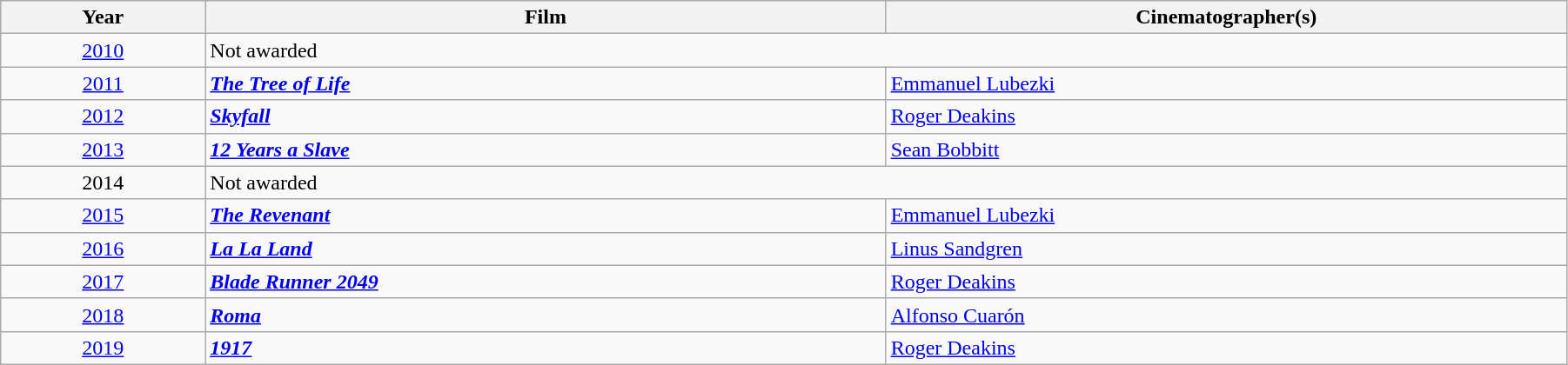<table class="wikitable" width="95%" cellpadding="5">
<tr>
<th width="100"><strong>Year</strong></th>
<th width="350"><strong>Film</strong></th>
<th width="350"><strong>Cinematographer(s)</strong></th>
</tr>
<tr>
<td align="center"><a href='#'>2010</a></td>
<td colspan=2>Not awarded</td>
</tr>
<tr>
<td align="center"><a href='#'>2011</a></td>
<td><strong><em><a href='#'>The Tree of Life</a></em></strong></td>
<td><a href='#'>Emmanuel Lubezki</a></td>
</tr>
<tr>
<td align="center"><a href='#'>2012</a></td>
<td><strong><em><a href='#'>Skyfall</a></em></strong></td>
<td><a href='#'>Roger Deakins</a></td>
</tr>
<tr>
<td align="center"><a href='#'>2013</a></td>
<td><strong><em><a href='#'>12 Years a Slave</a></em></strong></td>
<td><a href='#'>Sean Bobbitt</a></td>
</tr>
<tr>
<td align="center">2014</td>
<td colspan=2>Not awarded</td>
</tr>
<tr>
<td align="center"><a href='#'>2015</a></td>
<td><strong><em><a href='#'>The Revenant</a></em></strong></td>
<td><a href='#'>Emmanuel Lubezki</a></td>
</tr>
<tr>
<td align="center"><a href='#'>2016</a></td>
<td><strong><em><a href='#'>La La Land</a></em></strong></td>
<td><a href='#'>Linus Sandgren</a></td>
</tr>
<tr>
<td align="center"><a href='#'>2017</a></td>
<td><strong><em><a href='#'>Blade Runner 2049</a></em></strong></td>
<td><a href='#'>Roger Deakins</a></td>
</tr>
<tr>
<td align="center"><a href='#'>2018</a></td>
<td><strong><em><a href='#'>Roma</a></em></strong></td>
<td><a href='#'>Alfonso Cuarón</a></td>
</tr>
<tr>
<td align="center"><a href='#'>2019</a></td>
<td><strong><em><a href='#'>1917</a></em></strong></td>
<td><a href='#'>Roger Deakins</a></td>
</tr>
</table>
